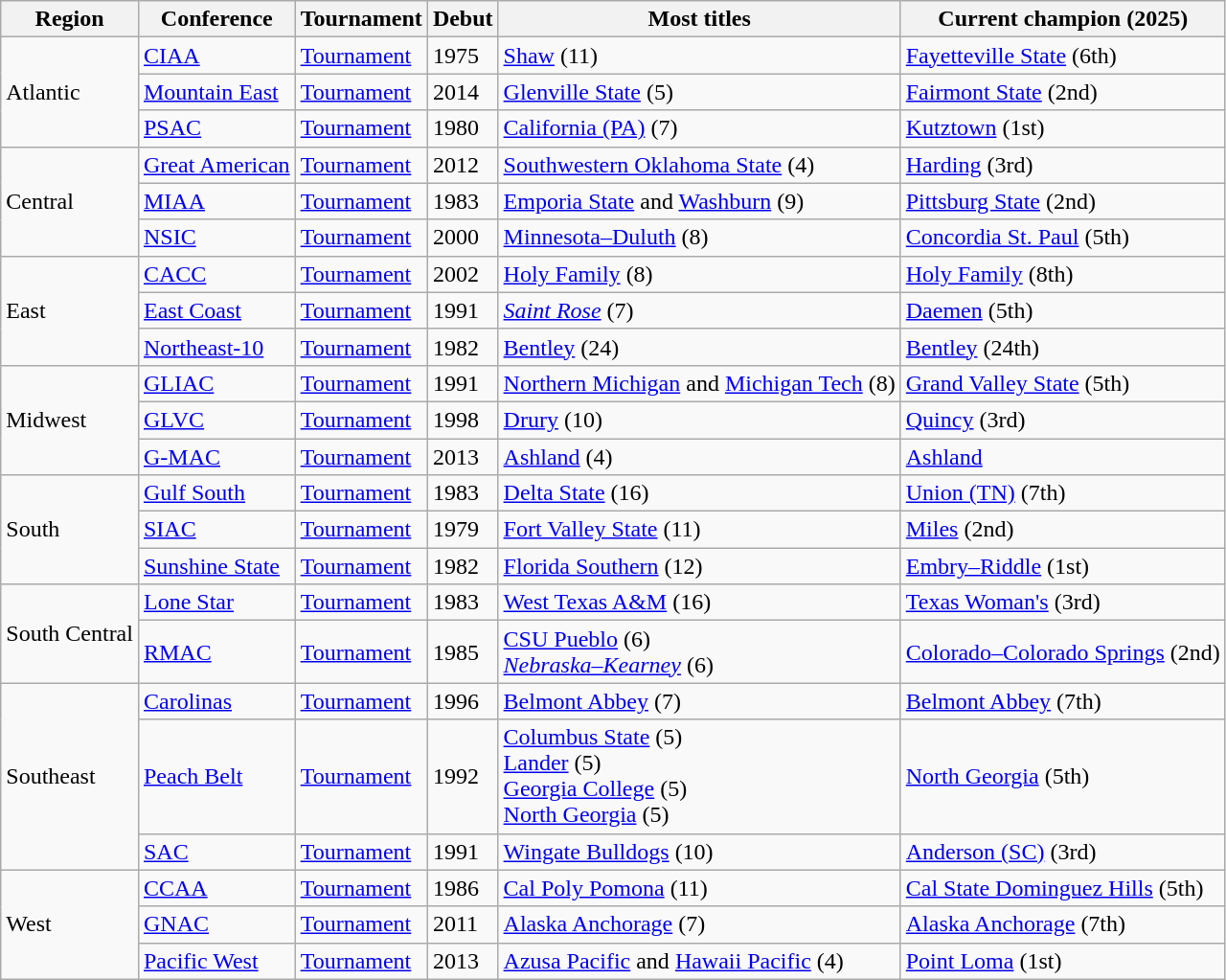<table class="wikitable">
<tr>
<th style=>Region</th>
<th style=>Conference</th>
<th style=>Tournament</th>
<th style=>Debut</th>
<th style=>Most titles</th>
<th style=>Current champion (2025)</th>
</tr>
<tr>
<td rowspan="3">Atlantic</td>
<td><a href='#'>CIAA</a></td>
<td><a href='#'>Tournament</a></td>
<td>1975</td>
<td><a href='#'>Shaw</a> (11)</td>
<td><a href='#'>Fayetteville State</a> (6th)</td>
</tr>
<tr>
<td><a href='#'>Mountain East</a></td>
<td><a href='#'>Tournament</a></td>
<td>2014</td>
<td><a href='#'>Glenville State</a> (5)</td>
<td><a href='#'>Fairmont State</a> (2nd)</td>
</tr>
<tr>
<td><a href='#'>PSAC</a></td>
<td><a href='#'>Tournament</a></td>
<td>1980</td>
<td><a href='#'>California (PA)</a> (7)</td>
<td><a href='#'>Kutztown</a> (1st)</td>
</tr>
<tr>
<td rowspan="3">Central</td>
<td><a href='#'>Great American</a></td>
<td><a href='#'>Tournament</a></td>
<td>2012</td>
<td><a href='#'>Southwestern Oklahoma State</a> (4)</td>
<td><a href='#'>Harding</a> (3rd)</td>
</tr>
<tr>
<td><a href='#'>MIAA</a></td>
<td><a href='#'>Tournament</a></td>
<td>1983</td>
<td><a href='#'>Emporia State</a> and <a href='#'>Washburn</a> (9)</td>
<td><a href='#'>Pittsburg State</a> (2nd)</td>
</tr>
<tr>
<td><a href='#'>NSIC</a></td>
<td><a href='#'>Tournament</a></td>
<td>2000</td>
<td><a href='#'>Minnesota–Duluth</a> (8)</td>
<td><a href='#'>Concordia St. Paul</a> (5th)</td>
</tr>
<tr>
<td rowspan="3">East</td>
<td><a href='#'>CACC</a></td>
<td><a href='#'>Tournament</a></td>
<td>2002</td>
<td><a href='#'>Holy Family</a> (8)</td>
<td><a href='#'>Holy Family</a> (8th)</td>
</tr>
<tr>
<td><a href='#'>East Coast</a></td>
<td><a href='#'>Tournament</a></td>
<td>1991</td>
<td><em><a href='#'>Saint Rose</a></em> (7)</td>
<td><a href='#'>Daemen</a> (5th)</td>
</tr>
<tr>
<td><a href='#'>Northeast-10</a></td>
<td><a href='#'>Tournament</a></td>
<td>1982</td>
<td><a href='#'>Bentley</a> (24)</td>
<td><a href='#'>Bentley</a> (24th)</td>
</tr>
<tr>
<td rowspan="3">Midwest</td>
<td><a href='#'>GLIAC</a></td>
<td><a href='#'>Tournament</a></td>
<td>1991</td>
<td><a href='#'>Northern Michigan</a> and <a href='#'>Michigan Tech</a> (8)</td>
<td><a href='#'>Grand Valley State</a> (5th)</td>
</tr>
<tr>
<td><a href='#'>GLVC</a></td>
<td><a href='#'>Tournament</a></td>
<td>1998</td>
<td><a href='#'>Drury</a> (10)</td>
<td><a href='#'>Quincy</a> (3rd)</td>
</tr>
<tr>
<td><a href='#'>G-MAC</a></td>
<td><a href='#'>Tournament</a></td>
<td>2013</td>
<td><a href='#'>Ashland</a> (4)</td>
<td><a href='#'>Ashland</a></td>
</tr>
<tr>
<td rowspan="3">South</td>
<td><a href='#'>Gulf South</a></td>
<td><a href='#'>Tournament</a></td>
<td>1983</td>
<td><a href='#'>Delta State</a> (16)</td>
<td><a href='#'>Union (TN)</a> (7th)</td>
</tr>
<tr>
<td><a href='#'>SIAC</a></td>
<td><a href='#'>Tournament</a></td>
<td>1979</td>
<td><a href='#'>Fort Valley State</a> (11)</td>
<td><a href='#'>Miles</a> (2nd)</td>
</tr>
<tr>
<td><a href='#'>Sunshine State</a></td>
<td><a href='#'>Tournament</a></td>
<td>1982</td>
<td><a href='#'>Florida Southern</a> (12)</td>
<td><a href='#'>Embry–Riddle</a> (1st)</td>
</tr>
<tr>
<td rowspan="2">South Central</td>
<td><a href='#'>Lone Star</a></td>
<td><a href='#'>Tournament</a></td>
<td>1983</td>
<td><a href='#'>West Texas A&M</a> (16)</td>
<td><a href='#'>Texas Woman's</a> (3rd)</td>
</tr>
<tr>
<td><a href='#'>RMAC</a></td>
<td><a href='#'>Tournament</a></td>
<td>1985</td>
<td><a href='#'>CSU Pueblo</a> (6)<br><em><a href='#'>Nebraska–Kearney</a></em> (6)</td>
<td><a href='#'>Colorado–Colorado Springs</a> (2nd)</td>
</tr>
<tr>
<td rowspan="3">Southeast</td>
<td><a href='#'>Carolinas</a></td>
<td><a href='#'>Tournament</a></td>
<td>1996</td>
<td><a href='#'>Belmont Abbey</a> (7)</td>
<td><a href='#'>Belmont Abbey</a> (7th)</td>
</tr>
<tr>
<td><a href='#'>Peach Belt</a></td>
<td><a href='#'>Tournament</a></td>
<td>1992</td>
<td><a href='#'>Columbus State</a> (5)<br><a href='#'>Lander</a> (5)<br><a href='#'>Georgia College</a> (5)<br><a href='#'>North Georgia</a> (5)</td>
<td><a href='#'>North Georgia</a> (5th)</td>
</tr>
<tr>
<td><a href='#'>SAC</a></td>
<td><a href='#'>Tournament</a></td>
<td>1991</td>
<td><a href='#'>Wingate Bulldogs</a> (10)</td>
<td><a href='#'>Anderson (SC)</a> (3rd)</td>
</tr>
<tr>
<td rowspan="3">West</td>
<td><a href='#'>CCAA</a></td>
<td><a href='#'>Tournament</a></td>
<td>1986</td>
<td><a href='#'>Cal Poly Pomona</a> (11)</td>
<td><a href='#'>Cal State Dominguez Hills</a> (5th)</td>
</tr>
<tr>
<td><a href='#'>GNAC</a></td>
<td><a href='#'>Tournament</a></td>
<td>2011</td>
<td><a href='#'>Alaska Anchorage</a> (7)</td>
<td><a href='#'>Alaska Anchorage</a> (7th)</td>
</tr>
<tr>
<td><a href='#'>Pacific West</a></td>
<td><a href='#'>Tournament</a></td>
<td>2013</td>
<td><a href='#'>Azusa Pacific</a> and <a href='#'>Hawaii Pacific</a> (4)</td>
<td><a href='#'>Point Loma</a> (1st)</td>
</tr>
</table>
